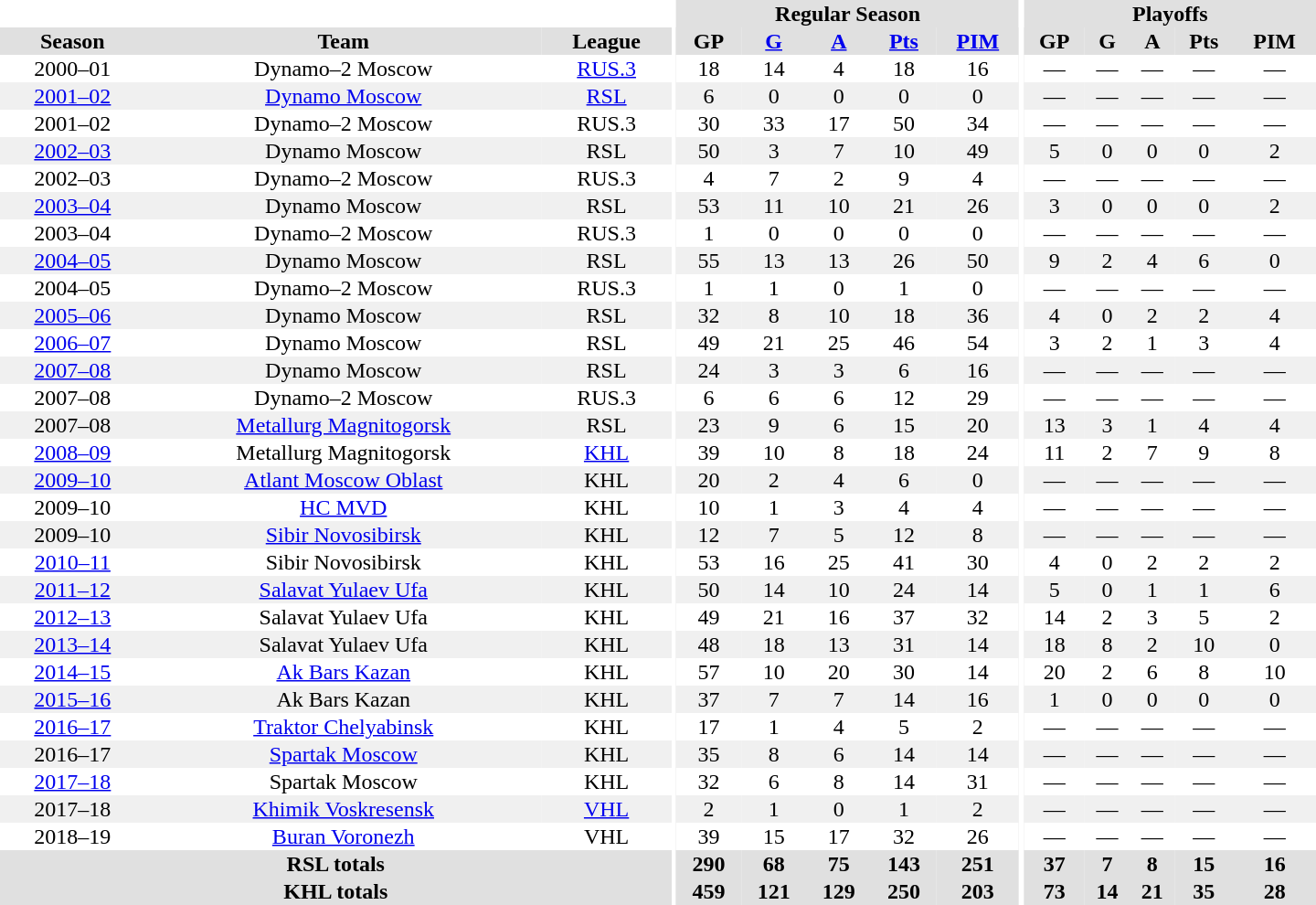<table border="0" cellpadding="1" cellspacing="0" style="text-align:center; width:60em">
<tr bgcolor="#e0e0e0">
<th colspan="3"  bgcolor="#ffffff"></th>
<th rowspan="99" bgcolor="#ffffff"></th>
<th colspan="5">Regular Season</th>
<th rowspan="99" bgcolor="#ffffff"></th>
<th colspan="5">Playoffs</th>
</tr>
<tr bgcolor="#e0e0e0">
<th>Season</th>
<th>Team</th>
<th>League</th>
<th>GP</th>
<th><a href='#'>G</a></th>
<th><a href='#'>A</a></th>
<th><a href='#'>Pts</a></th>
<th><a href='#'>PIM</a></th>
<th>GP</th>
<th>G</th>
<th>A</th>
<th>Pts</th>
<th>PIM</th>
</tr>
<tr>
<td>2000–01</td>
<td>Dynamo–2 Moscow</td>
<td><a href='#'>RUS.3</a></td>
<td>18</td>
<td>14</td>
<td>4</td>
<td>18</td>
<td>16</td>
<td>—</td>
<td>—</td>
<td>—</td>
<td>—</td>
<td>—</td>
</tr>
<tr bgcolor="#f0f0f0">
<td><a href='#'>2001–02</a></td>
<td><a href='#'>Dynamo Moscow</a></td>
<td><a href='#'>RSL</a></td>
<td>6</td>
<td>0</td>
<td>0</td>
<td>0</td>
<td>0</td>
<td>—</td>
<td>—</td>
<td>—</td>
<td>—</td>
<td>—</td>
</tr>
<tr>
<td>2001–02</td>
<td>Dynamo–2 Moscow</td>
<td>RUS.3</td>
<td>30</td>
<td>33</td>
<td>17</td>
<td>50</td>
<td>34</td>
<td>—</td>
<td>—</td>
<td>—</td>
<td>—</td>
<td>—</td>
</tr>
<tr bgcolor="#f0f0f0">
<td><a href='#'>2002–03</a></td>
<td>Dynamo Moscow</td>
<td>RSL</td>
<td>50</td>
<td>3</td>
<td>7</td>
<td>10</td>
<td>49</td>
<td>5</td>
<td>0</td>
<td>0</td>
<td>0</td>
<td>2</td>
</tr>
<tr>
<td>2002–03</td>
<td>Dynamo–2 Moscow</td>
<td>RUS.3</td>
<td>4</td>
<td>7</td>
<td>2</td>
<td>9</td>
<td>4</td>
<td>—</td>
<td>—</td>
<td>—</td>
<td>—</td>
<td>—</td>
</tr>
<tr bgcolor="#f0f0f0">
<td><a href='#'>2003–04</a></td>
<td>Dynamo Moscow</td>
<td>RSL</td>
<td>53</td>
<td>11</td>
<td>10</td>
<td>21</td>
<td>26</td>
<td>3</td>
<td>0</td>
<td>0</td>
<td>0</td>
<td>2</td>
</tr>
<tr>
<td>2003–04</td>
<td>Dynamo–2 Moscow</td>
<td>RUS.3</td>
<td>1</td>
<td>0</td>
<td>0</td>
<td>0</td>
<td>0</td>
<td>—</td>
<td>—</td>
<td>—</td>
<td>—</td>
<td>—</td>
</tr>
<tr bgcolor="#f0f0f0">
<td><a href='#'>2004–05</a></td>
<td>Dynamo Moscow</td>
<td>RSL</td>
<td>55</td>
<td>13</td>
<td>13</td>
<td>26</td>
<td>50</td>
<td>9</td>
<td>2</td>
<td>4</td>
<td>6</td>
<td>0</td>
</tr>
<tr>
<td>2004–05</td>
<td>Dynamo–2 Moscow</td>
<td>RUS.3</td>
<td>1</td>
<td>1</td>
<td>0</td>
<td>1</td>
<td>0</td>
<td>—</td>
<td>—</td>
<td>—</td>
<td>—</td>
<td>—</td>
</tr>
<tr bgcolor="#f0f0f0">
<td><a href='#'>2005–06</a></td>
<td>Dynamo Moscow</td>
<td>RSL</td>
<td>32</td>
<td>8</td>
<td>10</td>
<td>18</td>
<td>36</td>
<td>4</td>
<td>0</td>
<td>2</td>
<td>2</td>
<td>4</td>
</tr>
<tr>
<td><a href='#'>2006–07</a></td>
<td>Dynamo Moscow</td>
<td>RSL</td>
<td>49</td>
<td>21</td>
<td>25</td>
<td>46</td>
<td>54</td>
<td>3</td>
<td>2</td>
<td>1</td>
<td>3</td>
<td>4</td>
</tr>
<tr bgcolor="#f0f0f0">
<td><a href='#'>2007–08</a></td>
<td>Dynamo Moscow</td>
<td>RSL</td>
<td>24</td>
<td>3</td>
<td>3</td>
<td>6</td>
<td>16</td>
<td>—</td>
<td>—</td>
<td>—</td>
<td>—</td>
<td>—</td>
</tr>
<tr>
<td>2007–08</td>
<td>Dynamo–2 Moscow</td>
<td>RUS.3</td>
<td>6</td>
<td>6</td>
<td>6</td>
<td>12</td>
<td>29</td>
<td>—</td>
<td>—</td>
<td>—</td>
<td>—</td>
<td>—</td>
</tr>
<tr bgcolor="#f0f0f0">
<td>2007–08</td>
<td><a href='#'>Metallurg Magnitogorsk</a></td>
<td>RSL</td>
<td>23</td>
<td>9</td>
<td>6</td>
<td>15</td>
<td>20</td>
<td>13</td>
<td>3</td>
<td>1</td>
<td>4</td>
<td>4</td>
</tr>
<tr>
<td><a href='#'>2008–09</a></td>
<td>Metallurg Magnitogorsk</td>
<td><a href='#'>KHL</a></td>
<td>39</td>
<td>10</td>
<td>8</td>
<td>18</td>
<td>24</td>
<td>11</td>
<td>2</td>
<td>7</td>
<td>9</td>
<td>8</td>
</tr>
<tr bgcolor="#f0f0f0">
<td><a href='#'>2009–10</a></td>
<td><a href='#'>Atlant Moscow Oblast</a></td>
<td>KHL</td>
<td>20</td>
<td>2</td>
<td>4</td>
<td>6</td>
<td>0</td>
<td>—</td>
<td>—</td>
<td>—</td>
<td>—</td>
<td>—</td>
</tr>
<tr>
<td>2009–10</td>
<td><a href='#'>HC MVD</a></td>
<td>KHL</td>
<td>10</td>
<td>1</td>
<td>3</td>
<td>4</td>
<td>4</td>
<td>—</td>
<td>—</td>
<td>—</td>
<td>—</td>
<td>—</td>
</tr>
<tr bgcolor="#f0f0f0">
<td>2009–10</td>
<td><a href='#'>Sibir Novosibirsk</a></td>
<td>KHL</td>
<td>12</td>
<td>7</td>
<td>5</td>
<td>12</td>
<td>8</td>
<td>—</td>
<td>—</td>
<td>—</td>
<td>—</td>
<td>—</td>
</tr>
<tr>
<td><a href='#'>2010–11</a></td>
<td>Sibir Novosibirsk</td>
<td>KHL</td>
<td>53</td>
<td>16</td>
<td>25</td>
<td>41</td>
<td>30</td>
<td>4</td>
<td>0</td>
<td>2</td>
<td>2</td>
<td>2</td>
</tr>
<tr bgcolor="#f0f0f0">
<td><a href='#'>2011–12</a></td>
<td><a href='#'>Salavat Yulaev Ufa</a></td>
<td>KHL</td>
<td>50</td>
<td>14</td>
<td>10</td>
<td>24</td>
<td>14</td>
<td>5</td>
<td>0</td>
<td>1</td>
<td>1</td>
<td>6</td>
</tr>
<tr>
<td><a href='#'>2012–13</a></td>
<td>Salavat Yulaev Ufa</td>
<td>KHL</td>
<td>49</td>
<td>21</td>
<td>16</td>
<td>37</td>
<td>32</td>
<td>14</td>
<td>2</td>
<td>3</td>
<td>5</td>
<td>2</td>
</tr>
<tr bgcolor="#f0f0f0">
<td><a href='#'>2013–14</a></td>
<td>Salavat Yulaev Ufa</td>
<td>KHL</td>
<td>48</td>
<td>18</td>
<td>13</td>
<td>31</td>
<td>14</td>
<td>18</td>
<td>8</td>
<td>2</td>
<td>10</td>
<td>0</td>
</tr>
<tr>
<td><a href='#'>2014–15</a></td>
<td><a href='#'>Ak Bars Kazan</a></td>
<td>KHL</td>
<td>57</td>
<td>10</td>
<td>20</td>
<td>30</td>
<td>14</td>
<td>20</td>
<td>2</td>
<td>6</td>
<td>8</td>
<td>10</td>
</tr>
<tr bgcolor="#f0f0f0">
<td><a href='#'>2015–16</a></td>
<td>Ak Bars Kazan</td>
<td>KHL</td>
<td>37</td>
<td>7</td>
<td>7</td>
<td>14</td>
<td>16</td>
<td>1</td>
<td>0</td>
<td>0</td>
<td>0</td>
<td>0</td>
</tr>
<tr>
<td><a href='#'>2016–17</a></td>
<td><a href='#'>Traktor Chelyabinsk</a></td>
<td>KHL</td>
<td>17</td>
<td>1</td>
<td>4</td>
<td>5</td>
<td>2</td>
<td>—</td>
<td>—</td>
<td>—</td>
<td>—</td>
<td>—</td>
</tr>
<tr bgcolor="#f0f0f0">
<td>2016–17</td>
<td><a href='#'>Spartak Moscow</a></td>
<td>KHL</td>
<td>35</td>
<td>8</td>
<td>6</td>
<td>14</td>
<td>14</td>
<td>—</td>
<td>—</td>
<td>—</td>
<td>—</td>
<td>—</td>
</tr>
<tr>
<td><a href='#'>2017–18</a></td>
<td>Spartak Moscow</td>
<td>KHL</td>
<td>32</td>
<td>6</td>
<td>8</td>
<td>14</td>
<td>31</td>
<td>—</td>
<td>—</td>
<td>—</td>
<td>—</td>
<td>—</td>
</tr>
<tr bgcolor="#f0f0f0">
<td>2017–18</td>
<td><a href='#'>Khimik Voskresensk</a></td>
<td><a href='#'>VHL</a></td>
<td>2</td>
<td>1</td>
<td>0</td>
<td>1</td>
<td>2</td>
<td>—</td>
<td>—</td>
<td>—</td>
<td>—</td>
<td>—</td>
</tr>
<tr>
<td>2018–19</td>
<td><a href='#'>Buran Voronezh</a></td>
<td>VHL</td>
<td>39</td>
<td>15</td>
<td>17</td>
<td>32</td>
<td>26</td>
<td>—</td>
<td>—</td>
<td>—</td>
<td>—</td>
<td>—</td>
</tr>
<tr bgcolor="#e0e0e0">
<th colspan="3">RSL totals</th>
<th>290</th>
<th>68</th>
<th>75</th>
<th>143</th>
<th>251</th>
<th>37</th>
<th>7</th>
<th>8</th>
<th>15</th>
<th>16</th>
</tr>
<tr bgcolor="#e0e0e0">
<th colspan="3">KHL totals</th>
<th>459</th>
<th>121</th>
<th>129</th>
<th>250</th>
<th>203</th>
<th>73</th>
<th>14</th>
<th>21</th>
<th>35</th>
<th>28</th>
</tr>
</table>
